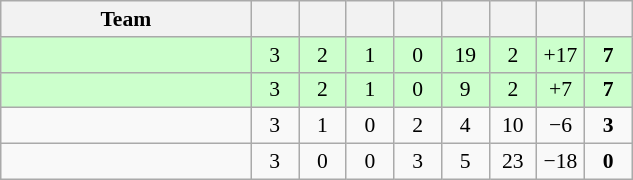<table class="wikitable" style="text-align: center; font-size:90% ">
<tr>
<th width=160>Team</th>
<th width=25></th>
<th width=25></th>
<th width=25></th>
<th width=25></th>
<th width=25></th>
<th width=25></th>
<th width=25></th>
<th width=25></th>
</tr>
<tr bgcolor="ccffcc">
<td align=left></td>
<td>3</td>
<td>2</td>
<td>1</td>
<td>0</td>
<td>19</td>
<td>2</td>
<td>+17</td>
<td><strong>7</strong></td>
</tr>
<tr bgcolor="ccffcc">
<td align=left></td>
<td>3</td>
<td>2</td>
<td>1</td>
<td>0</td>
<td>9</td>
<td>2</td>
<td>+7</td>
<td><strong>7</strong></td>
</tr>
<tr>
<td align=left></td>
<td>3</td>
<td>1</td>
<td>0</td>
<td>2</td>
<td>4</td>
<td>10</td>
<td>−6</td>
<td><strong>3</strong></td>
</tr>
<tr>
<td align=left></td>
<td>3</td>
<td>0</td>
<td>0</td>
<td>3</td>
<td>5</td>
<td>23</td>
<td>−18</td>
<td><strong>0</strong></td>
</tr>
</table>
